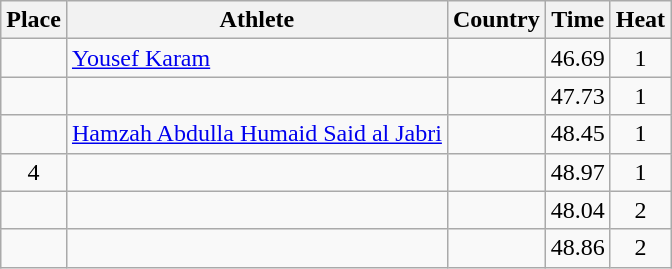<table class="wikitable mw-datatable sortable">
<tr>
<th>Place</th>
<th>Athlete</th>
<th>Country</th>
<th>Time</th>
<th>Heat</th>
</tr>
<tr>
<td align=center></td>
<td><a href='#'>Yousef Karam</a></td>
<td></td>
<td>46.69</td>
<td align=center>1</td>
</tr>
<tr>
<td align=center></td>
<td></td>
<td></td>
<td>47.73</td>
<td align=center>1</td>
</tr>
<tr>
<td align=center></td>
<td><a href='#'>Hamzah Abdulla Humaid Said al Jabri</a></td>
<td></td>
<td>48.45</td>
<td align=center>1</td>
</tr>
<tr>
<td align=center>4</td>
<td></td>
<td></td>
<td>48.97</td>
<td align=center>1</td>
</tr>
<tr>
<td align=center></td>
<td></td>
<td></td>
<td>48.04</td>
<td align=center>2</td>
</tr>
<tr>
<td align=center></td>
<td></td>
<td></td>
<td>48.86</td>
<td align=center>2</td>
</tr>
</table>
